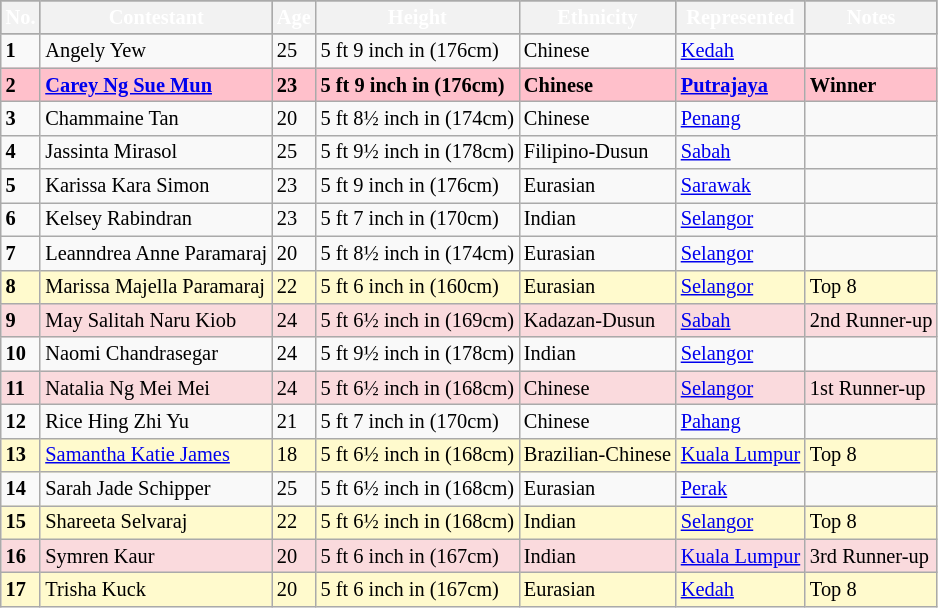<table class="wikitable sortable" style="font-size: 85%;">
<tr style="color:#fff; background:gray; text-align:center;">
<th>No.</th>
<th>Contestant</th>
<th>Age</th>
<th>Height</th>
<th>Ethnicity</th>
<th>Represented</th>
<th>Notes</th>
</tr>
<tr>
<td><strong>1</strong></td>
<td>Angely Yew</td>
<td>25</td>
<td>5 ft 9 inch in (176cm)</td>
<td>Chinese</td>
<td><a href='#'>Kedah</a></td>
<td></td>
</tr>
<tr style="background-color:pink">
<td><strong>2</strong></td>
<td><strong><a href='#'>Carey Ng Sue Mun</a></strong></td>
<td><strong>23</strong></td>
<td><strong>5 ft 9 inch in (176cm)</strong></td>
<td><strong>Chinese</strong></td>
<td><strong><a href='#'>Putrajaya</a></strong></td>
<td><strong>Winner</strong></td>
</tr>
<tr>
<td><strong>3</strong></td>
<td>Chammaine Tan</td>
<td>20</td>
<td>5 ft 8½ inch in (174cm)</td>
<td>Chinese</td>
<td><a href='#'>Penang</a></td>
<td></td>
</tr>
<tr>
<td><strong>4</strong></td>
<td>Jassinta Mirasol</td>
<td>25</td>
<td>5 ft 9½ inch in (178cm)</td>
<td>Filipino-Dusun</td>
<td><a href='#'>Sabah</a></td>
<td></td>
</tr>
<tr>
<td><strong>5</strong></td>
<td>Karissa Kara Simon</td>
<td>23</td>
<td>5 ft 9 inch in (176cm)</td>
<td>Eurasian</td>
<td><a href='#'>Sarawak</a></td>
<td></td>
</tr>
<tr>
<td><strong>6</strong></td>
<td>Kelsey Rabindran</td>
<td>23</td>
<td>5 ft 7 inch in (170cm)</td>
<td>Indian</td>
<td><a href='#'>Selangor</a></td>
<td></td>
</tr>
<tr>
<td><strong>7</strong></td>
<td>Leanndrea Anne Paramaraj</td>
<td>20</td>
<td>5 ft 8½ inch in (174cm)</td>
<td>Eurasian</td>
<td><a href='#'>Selangor</a></td>
<td></td>
</tr>
<tr style="background-color:#FFFACD">
<td><strong>8</strong></td>
<td>Marissa Majella Paramaraj</td>
<td>22</td>
<td>5 ft 6 inch in (160cm)</td>
<td>Eurasian</td>
<td><a href='#'>Selangor</a></td>
<td>Top 8</td>
</tr>
<tr style="background-color:#FADADD">
<td><strong>9</strong></td>
<td>May Salitah Naru Kiob</td>
<td>24</td>
<td>5 ft 6½ inch in (169cm)</td>
<td>Kadazan-Dusun</td>
<td><a href='#'>Sabah</a></td>
<td>2nd Runner-up</td>
</tr>
<tr>
<td><strong>10</strong></td>
<td>Naomi Chandrasegar</td>
<td>24</td>
<td>5 ft 9½ inch in (178cm)</td>
<td>Indian</td>
<td><a href='#'>Selangor</a></td>
<td></td>
</tr>
<tr style="background-color:#FADADD">
<td><strong>11</strong></td>
<td>Natalia Ng Mei Mei</td>
<td>24</td>
<td>5 ft 6½ inch in (168cm)</td>
<td>Chinese</td>
<td><a href='#'>Selangor</a></td>
<td>1st Runner-up</td>
</tr>
<tr>
<td><strong>12</strong></td>
<td>Rice Hing Zhi Yu</td>
<td>21</td>
<td>5 ft 7 inch in (170cm)</td>
<td>Chinese</td>
<td><a href='#'>Pahang</a></td>
<td></td>
</tr>
<tr style="background-color:#FFFACD">
<td><strong>13</strong></td>
<td><a href='#'>Samantha Katie James</a></td>
<td>18</td>
<td>5 ft 6½ inch in (168cm)</td>
<td>Brazilian-Chinese</td>
<td><a href='#'>Kuala Lumpur</a></td>
<td>Top 8</td>
</tr>
<tr>
<td><strong>14</strong></td>
<td>Sarah Jade Schipper</td>
<td>25</td>
<td>5 ft 6½ inch in (168cm)</td>
<td>Eurasian</td>
<td><a href='#'>Perak</a></td>
<td></td>
</tr>
<tr style="background-color:#FFFACD">
<td><strong>15</strong></td>
<td>Shareeta Selvaraj</td>
<td>22</td>
<td>5 ft 6½ inch in (168cm)</td>
<td>Indian</td>
<td><a href='#'>Selangor</a></td>
<td>Top 8</td>
</tr>
<tr style="background-color:#FADADD">
<td><strong>16</strong></td>
<td>Symren Kaur</td>
<td>20</td>
<td>5 ft 6 inch in (167cm)</td>
<td>Indian</td>
<td><a href='#'>Kuala Lumpur</a></td>
<td>3rd Runner-up</td>
</tr>
<tr style="background-color:#FFFACD">
<td><strong>17</strong></td>
<td>Trisha Kuck</td>
<td>20</td>
<td>5 ft 6 inch in (167cm)</td>
<td>Eurasian</td>
<td><a href='#'>Kedah</a></td>
<td>Top 8</td>
</tr>
</table>
